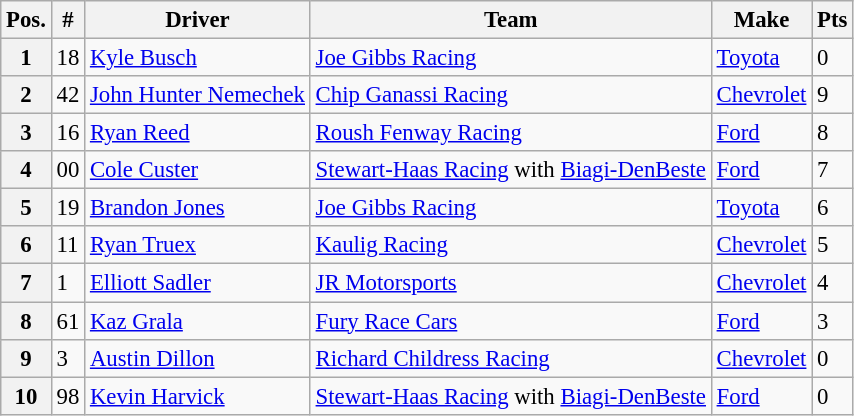<table class="wikitable" style="font-size:95%">
<tr>
<th>Pos.</th>
<th>#</th>
<th>Driver</th>
<th>Team</th>
<th>Make</th>
<th>Pts</th>
</tr>
<tr>
<th>1</th>
<td>18</td>
<td><a href='#'>Kyle Busch</a></td>
<td><a href='#'>Joe Gibbs Racing</a></td>
<td><a href='#'>Toyota</a></td>
<td>0</td>
</tr>
<tr>
<th>2</th>
<td>42</td>
<td><a href='#'>John Hunter Nemechek</a></td>
<td><a href='#'>Chip Ganassi Racing</a></td>
<td><a href='#'>Chevrolet</a></td>
<td>9</td>
</tr>
<tr>
<th>3</th>
<td>16</td>
<td><a href='#'>Ryan Reed</a></td>
<td><a href='#'>Roush Fenway Racing</a></td>
<td><a href='#'>Ford</a></td>
<td>8</td>
</tr>
<tr>
<th>4</th>
<td>00</td>
<td><a href='#'>Cole Custer</a></td>
<td><a href='#'>Stewart-Haas Racing</a> with <a href='#'>Biagi-DenBeste</a></td>
<td><a href='#'>Ford</a></td>
<td>7</td>
</tr>
<tr>
<th>5</th>
<td>19</td>
<td><a href='#'>Brandon Jones</a></td>
<td><a href='#'>Joe Gibbs Racing</a></td>
<td><a href='#'>Toyota</a></td>
<td>6</td>
</tr>
<tr>
<th>6</th>
<td>11</td>
<td><a href='#'>Ryan Truex</a></td>
<td><a href='#'>Kaulig Racing</a></td>
<td><a href='#'>Chevrolet</a></td>
<td>5</td>
</tr>
<tr>
<th>7</th>
<td>1</td>
<td><a href='#'>Elliott Sadler</a></td>
<td><a href='#'>JR Motorsports</a></td>
<td><a href='#'>Chevrolet</a></td>
<td>4</td>
</tr>
<tr>
<th>8</th>
<td>61</td>
<td><a href='#'>Kaz Grala</a></td>
<td><a href='#'>Fury Race Cars</a></td>
<td><a href='#'>Ford</a></td>
<td>3</td>
</tr>
<tr>
<th>9</th>
<td>3</td>
<td><a href='#'>Austin Dillon</a></td>
<td><a href='#'>Richard Childress Racing</a></td>
<td><a href='#'>Chevrolet</a></td>
<td>0</td>
</tr>
<tr>
<th>10</th>
<td>98</td>
<td><a href='#'>Kevin Harvick</a></td>
<td><a href='#'>Stewart-Haas Racing</a> with <a href='#'>Biagi-DenBeste</a></td>
<td><a href='#'>Ford</a></td>
<td>0</td>
</tr>
</table>
